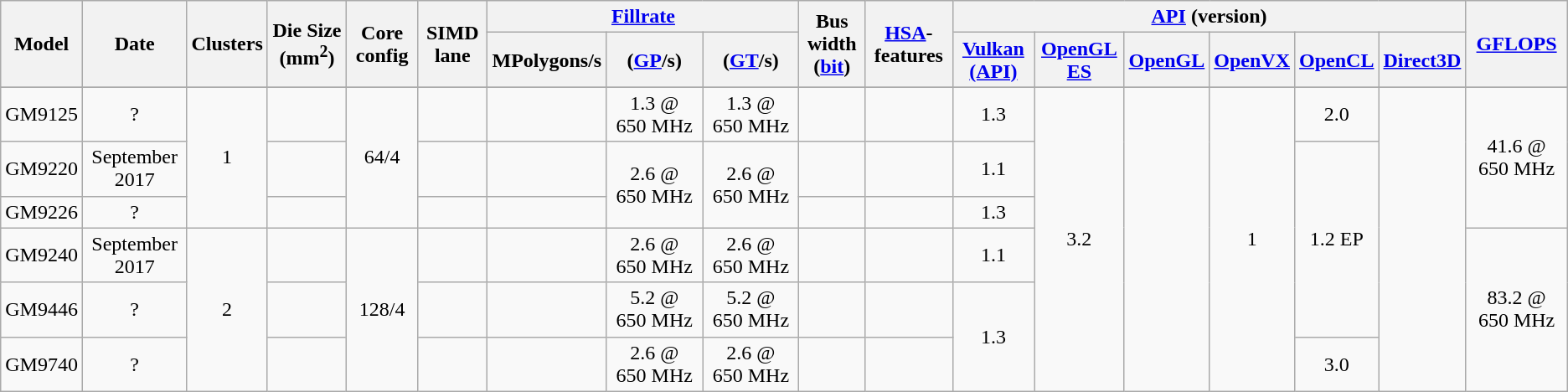<table class="wikitable" style="text-align: center;">
<tr>
<th rowspan=2>Model</th>
<th rowspan=2>Date</th>
<th rowspan=2>Clusters</th>
<th rowspan=2>Die Size (mm<sup>2</sup>)</th>
<th rowspan=2>Core config</th>
<th rowspan=2>SIMD lane</th>
<th colspan=3><a href='#'>Fillrate</a></th>
<th rowspan=2>Bus width<br>(<a href='#'>bit</a>)</th>
<th rowspan=2><a href='#'>HSA</a>-features</th>
<th colspan=6><a href='#'>API</a> (version)</th>
<th rowspan="2"><a href='#'>GFLOPS</a></th>
</tr>
<tr>
<th>MPolygons/s</th>
<th>(<a href='#'>GP</a>/s)</th>
<th>(<a href='#'>GT</a>/s)</th>
<th><a href='#'>Vulkan (API)</a></th>
<th><a href='#'>OpenGL ES</a></th>
<th><a href='#'>OpenGL</a></th>
<th><a href='#'>OpenVX</a></th>
<th><a href='#'>OpenCL</a></th>
<th><a href='#'>Direct3D</a></th>
</tr>
<tr>
</tr>
<tr>
<td>GM9125</td>
<td>?</td>
<td rowspan="3">1</td>
<td></td>
<td rowspan="3">64/4</td>
<td></td>
<td></td>
<td>1.3 @ 650 MHz</td>
<td>1.3 @ 650 MHz</td>
<td></td>
<td></td>
<td>1.3</td>
<td rowspan="6">3.2</td>
<td rowspan="6"></td>
<td rowspan="6">1</td>
<td>2.0</td>
<td rowspan="6"></td>
<td rowspan="3">41.6 @ 650 MHz</td>
</tr>
<tr>
<td>GM9220</td>
<td>September 2017</td>
<td></td>
<td></td>
<td></td>
<td rowspan="2">2.6 @ 650 MHz</td>
<td rowspan="2">2.6 @ 650 MHz</td>
<td></td>
<td></td>
<td>1.1</td>
<td rowspan="4">1.2 EP</td>
</tr>
<tr>
<td>GM9226</td>
<td>?</td>
<td></td>
<td></td>
<td></td>
<td></td>
<td></td>
<td>1.3</td>
</tr>
<tr>
<td>GM9240</td>
<td>September 2017</td>
<td rowspan="3">2</td>
<td></td>
<td rowspan="3">128/4</td>
<td></td>
<td></td>
<td>2.6 @ 650 MHz</td>
<td>2.6 @ 650 MHz</td>
<td></td>
<td></td>
<td>1.1</td>
<td rowspan="3">83.2 @ 650 MHz</td>
</tr>
<tr>
<td>GM9446</td>
<td>?</td>
<td></td>
<td></td>
<td></td>
<td>5.2 @ 650 MHz</td>
<td>5.2 @ 650 MHz</td>
<td></td>
<td></td>
<td rowspan="3">1.3</td>
</tr>
<tr>
<td>GM9740</td>
<td>?</td>
<td></td>
<td></td>
<td></td>
<td>2.6 @ 650 MHz</td>
<td>2.6 @ 650 MHz</td>
<td></td>
<td></td>
<td>3.0</td>
</tr>
</table>
